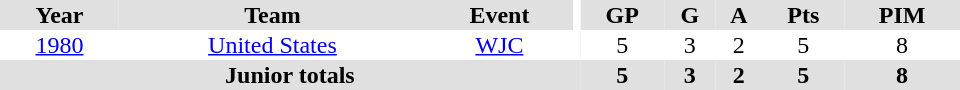<table border="0" cellpadding="1" cellspacing="0" ID="Table3" style="text-align:center; width:40em">
<tr bgcolor="#e0e0e0">
<th>Year</th>
<th>Team</th>
<th>Event</th>
<th rowspan="102" bgcolor="#ffffff"></th>
<th>GP</th>
<th>G</th>
<th>A</th>
<th>Pts</th>
<th>PIM</th>
</tr>
<tr>
<td><a href='#'>1980</a></td>
<td><a href='#'>United States</a></td>
<td><a href='#'>WJC</a></td>
<td>5</td>
<td>3</td>
<td>2</td>
<td>5</td>
<td>8</td>
</tr>
<tr bgcolor="#e0e0e0">
<th colspan="4">Junior totals</th>
<th>5</th>
<th>3</th>
<th>2</th>
<th>5</th>
<th>8</th>
</tr>
</table>
